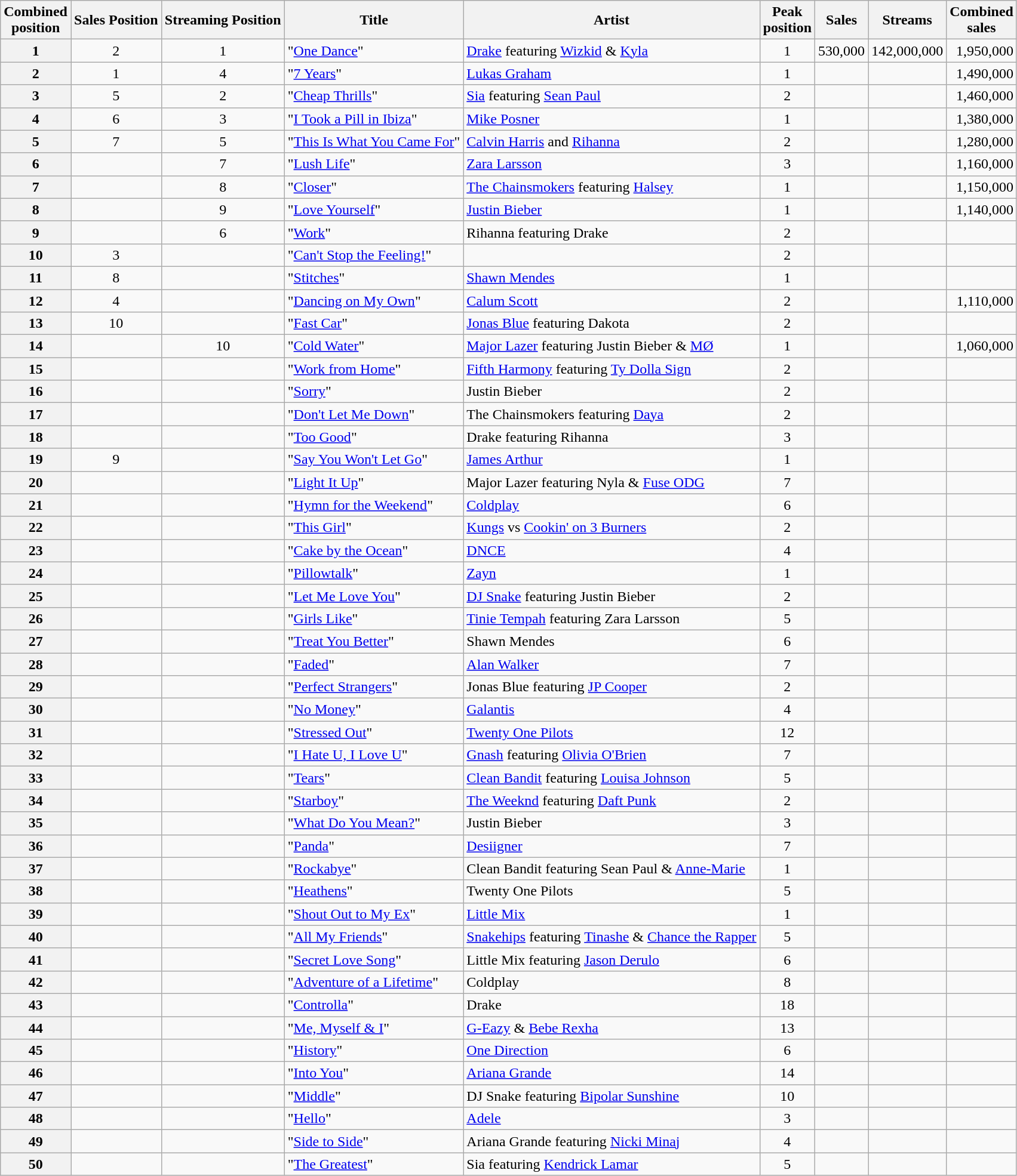<table class="wikitable sortable plainrowheaders">
<tr>
<th scope=col>Combined<br>position</th>
<th scope=col>Sales Position</th>
<th scope=col>Streaming Position</th>
<th scope=col>Title</th>
<th scope=col>Artist</th>
<th scope=col>Peak<br>position</th>
<th scope=col>Sales</th>
<th scope=col>Streams</th>
<th scope=col>Combined<br>sales</th>
</tr>
<tr>
<th scope=row style="text-align:center;">1</th>
<td align="center">2</td>
<td align="center">1</td>
<td>"<a href='#'>One Dance</a>"</td>
<td><a href='#'>Drake</a> featuring <a href='#'>Wizkid</a> & <a href='#'>Kyla</a></td>
<td align="center">1</td>
<td align="right">530,000</td>
<td align="right">142,000,000</td>
<td align="right">1,950,000</td>
</tr>
<tr>
<th scope=row style="text-align:center;">2</th>
<td align="center">1</td>
<td align="center">4</td>
<td>"<a href='#'>7 Years</a>"</td>
<td><a href='#'>Lukas Graham</a></td>
<td align="center">1</td>
<td></td>
<td></td>
<td align="right">1,490,000</td>
</tr>
<tr>
<th scope=row style="text-align:center;">3</th>
<td align="center">5</td>
<td align="center">2</td>
<td>"<a href='#'>Cheap Thrills</a>"</td>
<td><a href='#'>Sia</a> featuring <a href='#'>Sean Paul</a></td>
<td align="center">2</td>
<td></td>
<td></td>
<td align="right">1,460,000</td>
</tr>
<tr>
<th scope=row style="text-align:center;">4</th>
<td align="center">6</td>
<td align="center">3</td>
<td>"<a href='#'>I Took a Pill in Ibiza</a>"</td>
<td><a href='#'>Mike Posner</a></td>
<td align="center">1</td>
<td></td>
<td></td>
<td align="right">1,380,000</td>
</tr>
<tr>
<th scope=row style="text-align:center;">5</th>
<td align="center">7</td>
<td align="center">5</td>
<td>"<a href='#'>This Is What You Came For</a>"</td>
<td><a href='#'>Calvin Harris</a> and <a href='#'>Rihanna</a></td>
<td align="center">2</td>
<td></td>
<td></td>
<td align="right">1,280,000</td>
</tr>
<tr>
<th scope=row style="text-align:center;">6</th>
<td></td>
<td align="center">7</td>
<td>"<a href='#'>Lush Life</a>"</td>
<td><a href='#'>Zara Larsson</a></td>
<td align="center">3</td>
<td></td>
<td></td>
<td align="right">1,160,000</td>
</tr>
<tr>
<th scope=row style="text-align:center;">7</th>
<td></td>
<td align="center">8</td>
<td>"<a href='#'>Closer</a>"</td>
<td><a href='#'>The Chainsmokers</a> featuring <a href='#'>Halsey</a></td>
<td align="center">1</td>
<td></td>
<td></td>
<td align="right">1,150,000</td>
</tr>
<tr>
<th scope=row style="text-align:center;">8</th>
<td></td>
<td align="center">9</td>
<td>"<a href='#'>Love Yourself</a>"</td>
<td><a href='#'>Justin Bieber</a></td>
<td align="center">1</td>
<td></td>
<td></td>
<td align="right">1,140,000</td>
</tr>
<tr>
<th scope=row style="text-align:center;">9</th>
<td></td>
<td align="center">6</td>
<td>"<a href='#'>Work</a>"</td>
<td>Rihanna featuring Drake</td>
<td align="center">2</td>
<td></td>
<td></td>
<td></td>
</tr>
<tr>
<th scope=row style="text-align:center;">10</th>
<td align="center">3</td>
<td></td>
<td>"<a href='#'>Can't Stop the Feeling!</a>"</td>
<td></td>
<td align="center">2</td>
<td></td>
<td></td>
<td></td>
</tr>
<tr>
<th scope=row style="text-align:center;">11</th>
<td align="center">8</td>
<td></td>
<td>"<a href='#'>Stitches</a>"</td>
<td><a href='#'>Shawn Mendes</a></td>
<td align="center">1</td>
<td></td>
<td></td>
<td></td>
</tr>
<tr>
<th scope=row style="text-align:center;">12</th>
<td align="center">4</td>
<td></td>
<td>"<a href='#'>Dancing on My Own</a>"</td>
<td><a href='#'>Calum Scott</a></td>
<td align="center">2</td>
<td></td>
<td></td>
<td align="right">1,110,000</td>
</tr>
<tr>
<th scope=row style="text-align:center;">13</th>
<td align="center">10</td>
<td></td>
<td>"<a href='#'>Fast Car</a>"</td>
<td><a href='#'>Jonas Blue</a> featuring Dakota</td>
<td align="center">2</td>
<td></td>
<td></td>
<td></td>
</tr>
<tr>
<th scope=row style="text-align:center;">14</th>
<td></td>
<td align="center">10</td>
<td>"<a href='#'>Cold Water</a>"</td>
<td><a href='#'>Major Lazer</a> featuring Justin Bieber & <a href='#'>MØ</a></td>
<td align="center">1</td>
<td></td>
<td></td>
<td align="right">1,060,000</td>
</tr>
<tr>
<th scope=row style="text-align:center;">15</th>
<td></td>
<td></td>
<td>"<a href='#'>Work from Home</a>"</td>
<td><a href='#'>Fifth Harmony</a> featuring <a href='#'>Ty Dolla Sign</a></td>
<td align="center">2</td>
<td></td>
<td></td>
<td></td>
</tr>
<tr>
<th scope=row style="text-align:center;">16</th>
<td></td>
<td></td>
<td>"<a href='#'>Sorry</a>"</td>
<td>Justin Bieber</td>
<td align="center">2</td>
<td></td>
<td></td>
<td></td>
</tr>
<tr>
<th scope=row style="text-align:center;">17</th>
<td></td>
<td></td>
<td>"<a href='#'>Don't Let Me Down</a>"</td>
<td>The Chainsmokers featuring <a href='#'>Daya</a></td>
<td align="center">2</td>
<td></td>
<td></td>
<td></td>
</tr>
<tr>
<th scope=row style="text-align:center;">18</th>
<td></td>
<td></td>
<td>"<a href='#'>Too Good</a>"</td>
<td>Drake featuring Rihanna</td>
<td align="center">3</td>
<td></td>
<td></td>
<td></td>
</tr>
<tr>
<th scope=row style="text-align:center;">19</th>
<td align="center">9</td>
<td></td>
<td>"<a href='#'>Say You Won't Let Go</a>"</td>
<td><a href='#'>James Arthur</a></td>
<td align="center">1</td>
<td></td>
<td></td>
<td></td>
</tr>
<tr>
<th scope=row style="text-align:center;">20</th>
<td></td>
<td></td>
<td>"<a href='#'>Light It Up</a>"</td>
<td>Major Lazer featuring Nyla & <a href='#'>Fuse ODG</a></td>
<td align="center">7</td>
<td></td>
<td></td>
<td></td>
</tr>
<tr>
<th scope=row style="text-align:center;">21</th>
<td></td>
<td></td>
<td>"<a href='#'>Hymn for the Weekend</a>"</td>
<td><a href='#'>Coldplay</a></td>
<td align="center">6</td>
<td></td>
<td></td>
<td></td>
</tr>
<tr>
<th scope=row style="text-align:center;">22</th>
<td></td>
<td></td>
<td>"<a href='#'>This Girl</a>"</td>
<td><a href='#'>Kungs</a> vs <a href='#'>Cookin' on 3 Burners</a></td>
<td align="center">2</td>
<td></td>
<td></td>
<td></td>
</tr>
<tr>
<th scope=row style="text-align:center;">23</th>
<td></td>
<td></td>
<td>"<a href='#'>Cake by the Ocean</a>"</td>
<td><a href='#'>DNCE</a></td>
<td align="center">4</td>
<td></td>
<td></td>
<td></td>
</tr>
<tr>
<th scope=row style="text-align:center;">24</th>
<td></td>
<td></td>
<td>"<a href='#'>Pillowtalk</a>"</td>
<td><a href='#'>Zayn</a></td>
<td align="center">1</td>
<td></td>
<td></td>
<td></td>
</tr>
<tr>
<th scope=row style="text-align:center;">25</th>
<td></td>
<td></td>
<td>"<a href='#'>Let Me Love You</a>"</td>
<td><a href='#'>DJ Snake</a> featuring Justin Bieber</td>
<td align="center">2</td>
<td></td>
<td></td>
<td></td>
</tr>
<tr>
<th scope=row style="text-align:center;">26</th>
<td></td>
<td></td>
<td>"<a href='#'>Girls Like</a>"</td>
<td><a href='#'>Tinie Tempah</a> featuring Zara Larsson</td>
<td align="center">5</td>
<td></td>
<td></td>
<td></td>
</tr>
<tr>
<th scope=row style="text-align:center;">27</th>
<td></td>
<td></td>
<td>"<a href='#'>Treat You Better</a>"</td>
<td>Shawn Mendes</td>
<td align="center">6</td>
<td></td>
<td></td>
<td></td>
</tr>
<tr>
<th scope=row style="text-align:center;">28</th>
<td></td>
<td></td>
<td>"<a href='#'>Faded</a>"</td>
<td><a href='#'>Alan Walker</a></td>
<td align="center">7</td>
<td></td>
<td></td>
<td></td>
</tr>
<tr>
<th scope=row style="text-align:center;">29</th>
<td></td>
<td></td>
<td>"<a href='#'>Perfect Strangers</a>"</td>
<td>Jonas Blue featuring <a href='#'>JP Cooper</a></td>
<td align="center">2</td>
<td></td>
<td></td>
<td></td>
</tr>
<tr>
<th scope=row style="text-align:center;">30</th>
<td></td>
<td></td>
<td>"<a href='#'>No Money</a>"</td>
<td><a href='#'>Galantis</a></td>
<td align="center">4</td>
<td></td>
<td></td>
<td></td>
</tr>
<tr>
<th scope=row style="text-align:center;">31</th>
<td></td>
<td></td>
<td>"<a href='#'>Stressed Out</a>"</td>
<td><a href='#'>Twenty One Pilots</a></td>
<td align="center">12</td>
<td></td>
<td></td>
<td></td>
</tr>
<tr>
<th scope=row style="text-align:center;">32</th>
<td></td>
<td></td>
<td>"<a href='#'>I Hate U, I Love U</a>"</td>
<td><a href='#'>Gnash</a> featuring <a href='#'>Olivia O'Brien</a></td>
<td align="center">7</td>
<td></td>
<td></td>
<td></td>
</tr>
<tr>
<th scope=row style="text-align:center;">33</th>
<td></td>
<td></td>
<td>"<a href='#'>Tears</a>"</td>
<td><a href='#'>Clean Bandit</a> featuring <a href='#'>Louisa Johnson</a></td>
<td align="center">5</td>
<td></td>
<td></td>
<td></td>
</tr>
<tr>
<th scope=row style="text-align:center;">34</th>
<td></td>
<td></td>
<td>"<a href='#'>Starboy</a>"</td>
<td><a href='#'>The Weeknd</a> featuring <a href='#'>Daft Punk</a></td>
<td align="center">2</td>
<td></td>
<td></td>
<td></td>
</tr>
<tr>
<th scope=row style="text-align:center;">35</th>
<td></td>
<td></td>
<td>"<a href='#'>What Do You Mean?</a>"</td>
<td>Justin Bieber</td>
<td align="center">3</td>
<td></td>
<td></td>
<td></td>
</tr>
<tr>
<th scope=row style="text-align:center;">36</th>
<td></td>
<td></td>
<td>"<a href='#'>Panda</a>"</td>
<td><a href='#'>Desiigner</a></td>
<td align="center">7</td>
<td></td>
<td></td>
<td></td>
</tr>
<tr>
<th scope=row style="text-align:center;">37</th>
<td></td>
<td></td>
<td>"<a href='#'>Rockabye</a>"</td>
<td>Clean Bandit featuring Sean Paul & <a href='#'>Anne-Marie</a></td>
<td align="center">1</td>
<td></td>
<td></td>
<td></td>
</tr>
<tr>
<th scope=row style="text-align:center;">38</th>
<td></td>
<td></td>
<td>"<a href='#'>Heathens</a>"</td>
<td>Twenty One Pilots</td>
<td align="center">5</td>
<td></td>
<td></td>
<td></td>
</tr>
<tr>
<th scope=row style="text-align:center;">39</th>
<td></td>
<td></td>
<td>"<a href='#'>Shout Out to My Ex</a>"</td>
<td><a href='#'>Little Mix</a></td>
<td align="center">1</td>
<td></td>
<td></td>
<td></td>
</tr>
<tr>
<th scope=row style="text-align:center;">40</th>
<td></td>
<td></td>
<td>"<a href='#'>All My Friends</a>"</td>
<td><a href='#'>Snakehips</a> featuring <a href='#'>Tinashe</a> & <a href='#'>Chance the Rapper</a></td>
<td align="center">5</td>
<td></td>
<td></td>
<td></td>
</tr>
<tr>
<th scope=row style="text-align:center;">41</th>
<td></td>
<td></td>
<td>"<a href='#'>Secret Love Song</a>"</td>
<td>Little Mix featuring <a href='#'>Jason Derulo</a></td>
<td align="center">6</td>
<td></td>
<td></td>
<td></td>
</tr>
<tr>
<th scope=row style="text-align:center;">42</th>
<td></td>
<td></td>
<td>"<a href='#'>Adventure of a Lifetime</a>"</td>
<td>Coldplay</td>
<td align="center">8</td>
<td></td>
<td></td>
<td></td>
</tr>
<tr>
<th scope=row style="text-align:center;">43</th>
<td></td>
<td></td>
<td>"<a href='#'>Controlla</a>"</td>
<td>Drake</td>
<td align="center">18</td>
<td></td>
<td></td>
<td></td>
</tr>
<tr>
<th scope=row style="text-align:center;">44</th>
<td></td>
<td></td>
<td>"<a href='#'>Me, Myself & I</a>"</td>
<td><a href='#'>G-Eazy</a> & <a href='#'>Bebe Rexha</a></td>
<td align="center">13</td>
<td></td>
<td></td>
<td></td>
</tr>
<tr>
<th scope=row style="text-align:center;">45</th>
<td></td>
<td></td>
<td>"<a href='#'>History</a>"</td>
<td><a href='#'>One Direction</a></td>
<td align="center">6</td>
<td></td>
<td></td>
<td></td>
</tr>
<tr>
<th scope=row style="text-align:center;">46</th>
<td></td>
<td></td>
<td>"<a href='#'>Into You</a>"</td>
<td><a href='#'>Ariana Grande</a></td>
<td align="center">14</td>
<td></td>
<td></td>
<td></td>
</tr>
<tr>
<th scope=row style="text-align:center;">47</th>
<td></td>
<td></td>
<td>"<a href='#'>Middle</a>"</td>
<td>DJ Snake featuring <a href='#'>Bipolar Sunshine</a></td>
<td align="center">10</td>
<td></td>
<td></td>
<td></td>
</tr>
<tr>
<th scope=row style="text-align:center;">48</th>
<td></td>
<td></td>
<td>"<a href='#'>Hello</a>"</td>
<td><a href='#'>Adele</a></td>
<td align="center">3</td>
<td></td>
<td></td>
<td></td>
</tr>
<tr>
<th scope=row style="text-align:center;">49</th>
<td></td>
<td></td>
<td>"<a href='#'>Side to Side</a>"</td>
<td>Ariana Grande featuring <a href='#'>Nicki Minaj</a></td>
<td align="center">4</td>
<td></td>
<td></td>
<td></td>
</tr>
<tr>
<th scope=row style="text-align:center;">50</th>
<td></td>
<td></td>
<td>"<a href='#'>The Greatest</a>"</td>
<td>Sia featuring <a href='#'>Kendrick Lamar</a></td>
<td align="center">5</td>
<td></td>
<td></td>
<td></td>
</tr>
</table>
